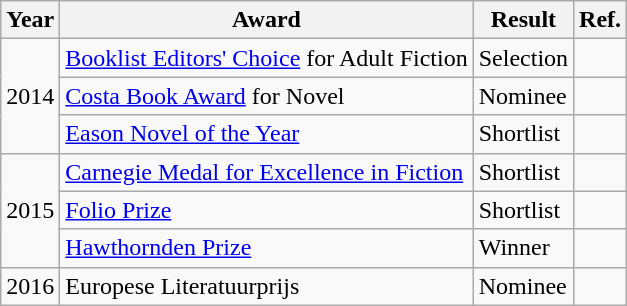<table class="wikitable">
<tr>
<th>Year</th>
<th>Award</th>
<th>Result</th>
<th>Ref.</th>
</tr>
<tr>
<td rowspan="3">2014</td>
<td><a href='#'>Booklist Editors' Choice</a> for Adult Fiction</td>
<td>Selection</td>
<td></td>
</tr>
<tr>
<td><a href='#'>Costa Book Award</a> for Novel</td>
<td>Nominee</td>
<td></td>
</tr>
<tr>
<td><a href='#'>Eason Novel of the Year</a></td>
<td>Shortlist</td>
<td></td>
</tr>
<tr>
<td rowspan="3">2015</td>
<td><a href='#'>Carnegie Medal for Excellence in Fiction</a></td>
<td>Shortlist</td>
<td></td>
</tr>
<tr>
<td><a href='#'>Folio Prize</a></td>
<td>Shortlist</td>
<td></td>
</tr>
<tr>
<td><a href='#'>Hawthornden Prize</a></td>
<td>Winner</td>
<td></td>
</tr>
<tr>
<td>2016</td>
<td>Europese Literatuurprijs</td>
<td>Nominee</td>
<td></td>
</tr>
</table>
